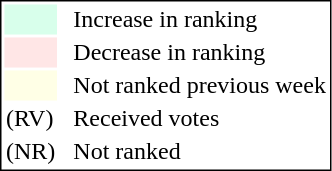<table style="border:1px solid black;">
<tr>
<td style="background:#D8FFEB; width:20px;"></td>
<td> </td>
<td>Increase in ranking</td>
</tr>
<tr>
<td style="background:#FFE6E6; width:20px;"></td>
<td> </td>
<td>Decrease in ranking</td>
</tr>
<tr>
<td style="background:#FFFFE6; width:20px;"></td>
<td> </td>
<td>Not ranked previous week</td>
</tr>
<tr>
<td>(RV)</td>
<td> </td>
<td>Received votes</td>
</tr>
<tr>
<td>(NR)</td>
<td> </td>
<td>Not ranked</td>
</tr>
</table>
